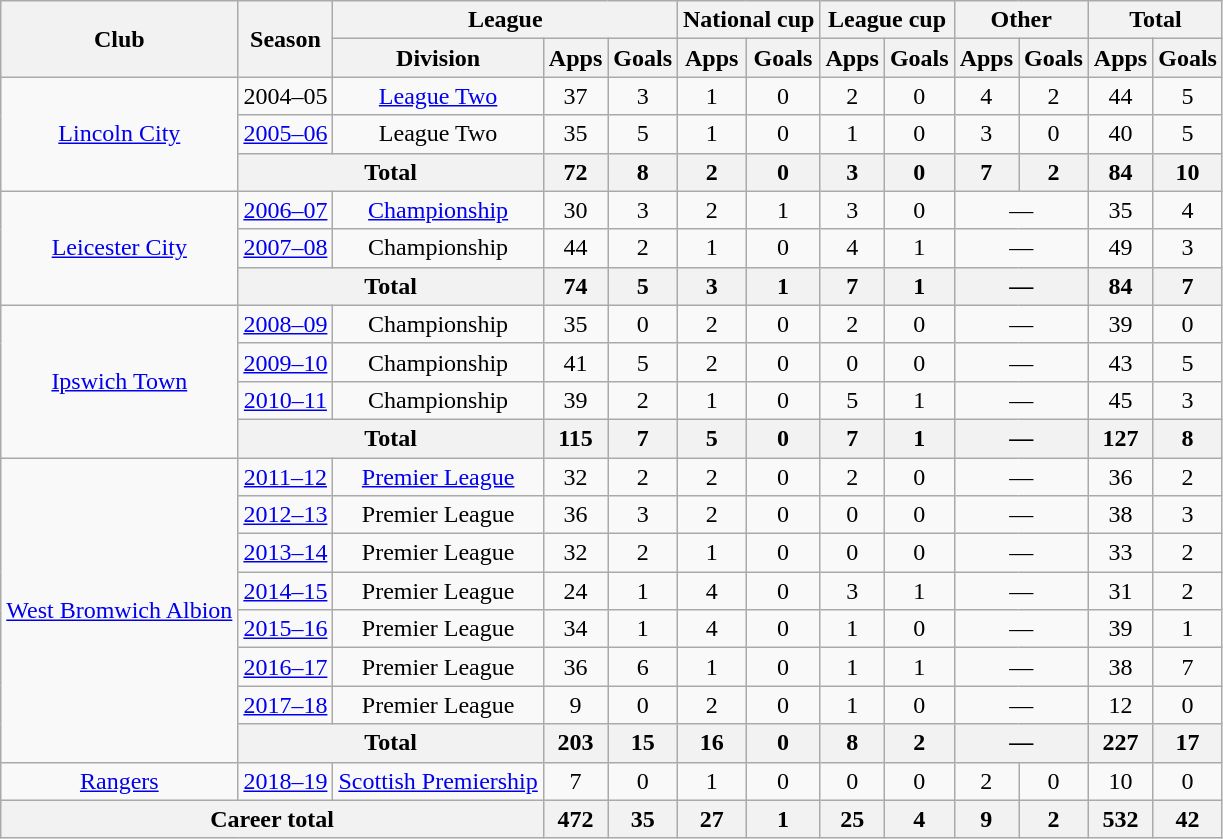<table class="wikitable" style="text-align: center;">
<tr>
<th rowspan="2">Club</th>
<th rowspan="2">Season</th>
<th colspan="3">League</th>
<th colspan="2">National cup</th>
<th colspan="2">League cup</th>
<th colspan="2">Other</th>
<th colspan="2">Total</th>
</tr>
<tr>
<th>Division</th>
<th>Apps</th>
<th>Goals</th>
<th>Apps</th>
<th>Goals</th>
<th>Apps</th>
<th>Goals</th>
<th>Apps</th>
<th>Goals</th>
<th>Apps</th>
<th>Goals</th>
</tr>
<tr>
<td rowspan="3"><a href='#'>Lincoln City</a></td>
<td>2004–05</td>
<td><a href='#'>League Two</a></td>
<td>37</td>
<td>3</td>
<td>1</td>
<td>0</td>
<td>2</td>
<td>0</td>
<td>4</td>
<td>2</td>
<td>44</td>
<td>5</td>
</tr>
<tr>
<td><a href='#'>2005–06</a></td>
<td>League Two</td>
<td>35</td>
<td>5</td>
<td>1</td>
<td>0</td>
<td>1</td>
<td>0</td>
<td>3</td>
<td>0</td>
<td>40</td>
<td>5</td>
</tr>
<tr>
<th colspan="2">Total</th>
<th>72</th>
<th>8</th>
<th>2</th>
<th>0</th>
<th>3</th>
<th>0</th>
<th>7</th>
<th>2</th>
<th>84</th>
<th>10</th>
</tr>
<tr>
<td rowspan="3"><a href='#'>Leicester City</a></td>
<td><a href='#'>2006–07</a></td>
<td><a href='#'>Championship</a></td>
<td>30</td>
<td>3</td>
<td>2</td>
<td>1</td>
<td>3</td>
<td>0</td>
<td colspan="2">—</td>
<td>35</td>
<td>4</td>
</tr>
<tr>
<td><a href='#'>2007–08</a></td>
<td>Championship</td>
<td>44</td>
<td>2</td>
<td>1</td>
<td>0</td>
<td>4</td>
<td>1</td>
<td colspan="2">—</td>
<td>49</td>
<td>3</td>
</tr>
<tr>
<th colspan="2">Total</th>
<th>74</th>
<th>5</th>
<th>3</th>
<th>1</th>
<th>7</th>
<th>1</th>
<th colspan="2">—</th>
<th>84</th>
<th>7</th>
</tr>
<tr>
<td rowspan="4"><a href='#'>Ipswich Town</a></td>
<td><a href='#'>2008–09</a></td>
<td>Championship</td>
<td>35</td>
<td>0</td>
<td>2</td>
<td>0</td>
<td>2</td>
<td>0</td>
<td colspan="2">—</td>
<td>39</td>
<td>0</td>
</tr>
<tr>
<td><a href='#'>2009–10</a></td>
<td>Championship</td>
<td>41</td>
<td>5</td>
<td>2</td>
<td>0</td>
<td>0</td>
<td>0</td>
<td colspan="2">—</td>
<td>43</td>
<td>5</td>
</tr>
<tr>
<td><a href='#'>2010–11</a></td>
<td>Championship</td>
<td>39</td>
<td>2</td>
<td>1</td>
<td>0</td>
<td>5</td>
<td>1</td>
<td colspan="2">—</td>
<td>45</td>
<td>3</td>
</tr>
<tr>
<th colspan="2">Total</th>
<th>115</th>
<th>7</th>
<th>5</th>
<th>0</th>
<th>7</th>
<th>1</th>
<th colspan="2">—</th>
<th>127</th>
<th>8</th>
</tr>
<tr>
<td rowspan="8"><a href='#'>West Bromwich Albion</a></td>
<td><a href='#'>2011–12</a></td>
<td><a href='#'>Premier League</a></td>
<td>32</td>
<td>2</td>
<td>2</td>
<td>0</td>
<td>2</td>
<td>0</td>
<td colspan="2">—</td>
<td>36</td>
<td>2</td>
</tr>
<tr>
<td><a href='#'>2012–13</a></td>
<td>Premier League</td>
<td>36</td>
<td>3</td>
<td>2</td>
<td>0</td>
<td>0</td>
<td>0</td>
<td colspan="2">—</td>
<td>38</td>
<td>3</td>
</tr>
<tr>
<td><a href='#'>2013–14</a></td>
<td>Premier League</td>
<td>32</td>
<td>2</td>
<td>1</td>
<td>0</td>
<td>0</td>
<td>0</td>
<td colspan="2">—</td>
<td>33</td>
<td>2</td>
</tr>
<tr>
<td><a href='#'>2014–15</a></td>
<td>Premier League</td>
<td>24</td>
<td>1</td>
<td>4</td>
<td>0</td>
<td>3</td>
<td>1</td>
<td colspan="2">—</td>
<td>31</td>
<td>2</td>
</tr>
<tr>
<td><a href='#'>2015–16</a></td>
<td>Premier League</td>
<td>34</td>
<td>1</td>
<td>4</td>
<td>0</td>
<td>1</td>
<td>0</td>
<td colspan="2">—</td>
<td>39</td>
<td>1</td>
</tr>
<tr>
<td><a href='#'>2016–17</a></td>
<td>Premier League</td>
<td>36</td>
<td>6</td>
<td>1</td>
<td>0</td>
<td>1</td>
<td>1</td>
<td colspan="2">—</td>
<td>38</td>
<td>7</td>
</tr>
<tr>
<td><a href='#'>2017–18</a></td>
<td>Premier League</td>
<td>9</td>
<td>0</td>
<td>2</td>
<td>0</td>
<td>1</td>
<td>0</td>
<td colspan="2">—</td>
<td>12</td>
<td>0</td>
</tr>
<tr>
<th colspan="2">Total</th>
<th>203</th>
<th>15</th>
<th>16</th>
<th>0</th>
<th>8</th>
<th>2</th>
<th colspan="2">—</th>
<th>227</th>
<th>17</th>
</tr>
<tr>
<td><a href='#'>Rangers</a></td>
<td><a href='#'>2018–19</a></td>
<td><a href='#'>Scottish Premiership</a></td>
<td>7</td>
<td>0</td>
<td>1</td>
<td>0</td>
<td>0</td>
<td>0</td>
<td>2</td>
<td>0</td>
<td>10</td>
<td>0</td>
</tr>
<tr>
<th colspan="3">Career total</th>
<th>472</th>
<th>35</th>
<th>27</th>
<th>1</th>
<th>25</th>
<th>4</th>
<th>9</th>
<th>2</th>
<th>532</th>
<th>42</th>
</tr>
</table>
